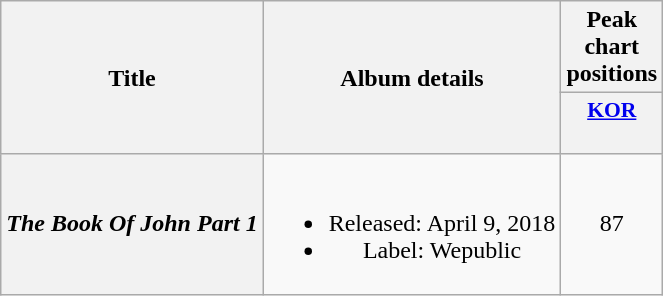<table class="wikitable plainrowheaders" style="text-align:center;">
<tr>
<th rowspan="2" scope="col">Title</th>
<th rowspan="2" scope="col">Album details</th>
<th>Peak chart positions</th>
</tr>
<tr>
<th scope="col" style="width:2.5em;font-size:90%;"><a href='#'>KOR<br></a><br></th>
</tr>
<tr>
<th scope="row"><em>The Book Of John Part 1</em></th>
<td><br><ul><li>Released: April 9, 2018</li><li>Label: Wepublic</li></ul></td>
<td>87</td>
</tr>
</table>
